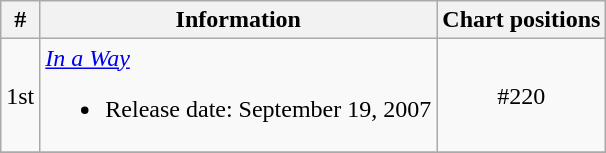<table class="wikitable">
<tr>
<th>#</th>
<th>Information</th>
<th>Chart positions</th>
</tr>
<tr>
<td align="center">1st</td>
<td align="left"><em><a href='#'>In a Way</a></em><br><ul><li>Release date: September 19, 2007</li></ul></td>
<td align="center">#220</td>
</tr>
<tr>
</tr>
</table>
